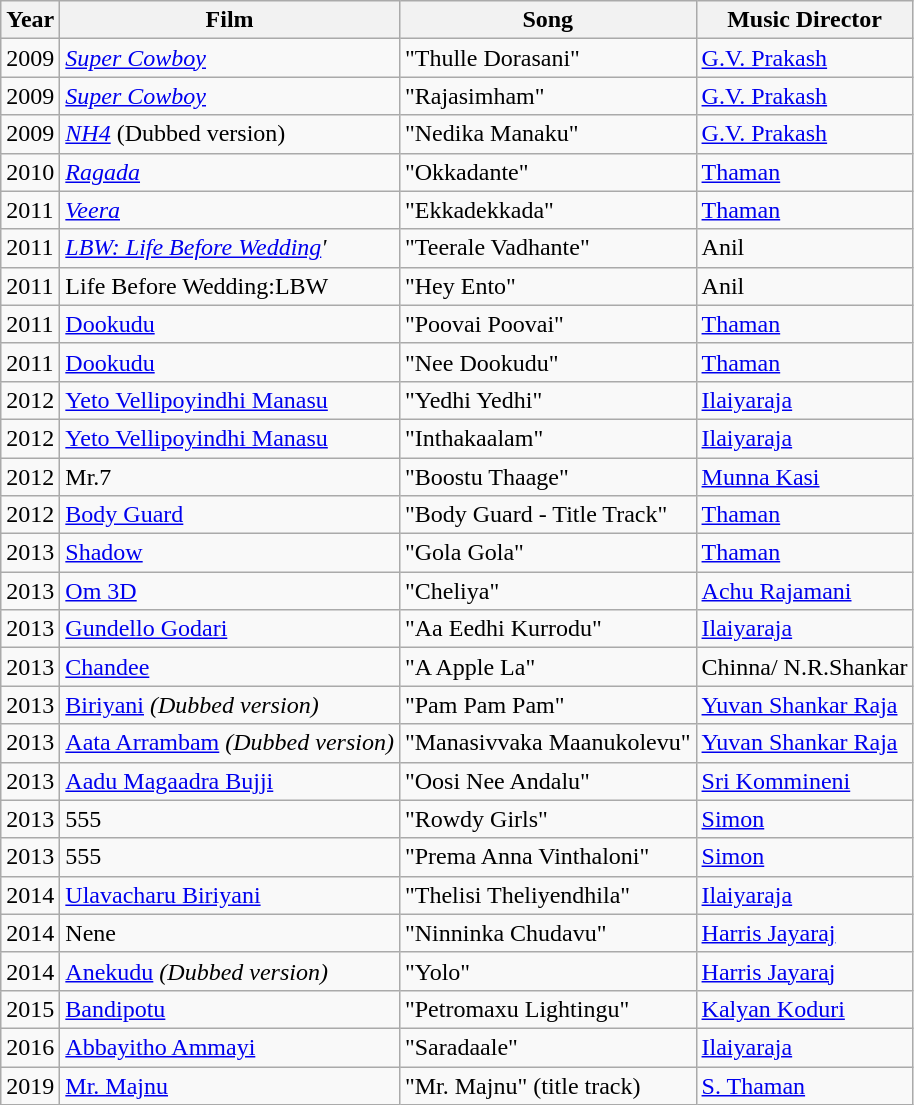<table class="wikitable">
<tr>
<th>Year</th>
<th>Film</th>
<th>Song</th>
<th>Music Director</th>
</tr>
<tr>
<td>2009</td>
<td><em><a href='#'>Super Cowboy</a></em></td>
<td>"Thulle Dorasani"</td>
<td><a href='#'>G.V. Prakash</a></td>
</tr>
<tr>
<td>2009</td>
<td><em><a href='#'>Super Cowboy</a></em></td>
<td>"Rajasimham"</td>
<td><a href='#'>G.V. Prakash</a></td>
</tr>
<tr>
<td>2009</td>
<td><em><a href='#'>NH4</a></em> (Dubbed version)</td>
<td>"Nedika Manaku"</td>
<td><a href='#'>G.V. Prakash</a></td>
</tr>
<tr>
<td>2010</td>
<td><em><a href='#'>Ragada</a></em></td>
<td>"Okkadante"</td>
<td><a href='#'>Thaman</a></td>
</tr>
<tr>
<td>2011</td>
<td><em><a href='#'>Veera</a></em></td>
<td>"Ekkadekkada"</td>
<td><a href='#'>Thaman</a></td>
</tr>
<tr>
<td>2011</td>
<td><em><a href='#'>LBW: Life Before Wedding</a>'</td>
<td>"Teerale Vadhante"</td>
<td>Anil</td>
</tr>
<tr>
<td>2011</td>
<td></em>Life Before Wedding:LBW<em></td>
<td>"Hey Ento"</td>
<td>Anil</td>
</tr>
<tr>
<td>2011</td>
<td></em><a href='#'>Dookudu</a><em></td>
<td>"Poovai Poovai"</td>
<td><a href='#'>Thaman</a></td>
</tr>
<tr>
<td>2011</td>
<td></em><a href='#'>Dookudu</a><em></td>
<td>"Nee Dookudu"</td>
<td><a href='#'>Thaman</a></td>
</tr>
<tr>
<td>2012</td>
<td></em><a href='#'>Yeto Vellipoyindhi Manasu</a><em></td>
<td>"Yedhi Yedhi"</td>
<td><a href='#'>Ilaiyaraja</a></td>
</tr>
<tr>
<td>2012</td>
<td></em><a href='#'>Yeto Vellipoyindhi Manasu</a><em></td>
<td>"Inthakaalam"</td>
<td><a href='#'>Ilaiyaraja</a></td>
</tr>
<tr>
<td>2012</td>
<td></em>Mr.7<em></td>
<td>"Boostu Thaage"</td>
<td><a href='#'>Munna Kasi</a></td>
</tr>
<tr>
<td>2012</td>
<td></em><a href='#'>Body Guard</a><em></td>
<td>"Body Guard - Title Track"</td>
<td><a href='#'>Thaman</a></td>
</tr>
<tr>
<td>2013</td>
<td></em><a href='#'>Shadow</a><em></td>
<td>"Gola Gola"</td>
<td><a href='#'>Thaman</a></td>
</tr>
<tr>
<td>2013</td>
<td></em><a href='#'>Om 3D</a><em></td>
<td>"Cheliya"</td>
<td><a href='#'>Achu Rajamani</a></td>
</tr>
<tr>
<td>2013</td>
<td></em><a href='#'>Gundello Godari</a><em></td>
<td>"Aa Eedhi Kurrodu"</td>
<td><a href='#'>Ilaiyaraja</a></td>
</tr>
<tr>
<td>2013</td>
<td></em><a href='#'>Chandee</a><em></td>
<td>"A Apple La"</td>
<td>Chinna/ N.R.Shankar</td>
</tr>
<tr>
<td>2013</td>
<td></em><a href='#'>Biriyani</a><em> (Dubbed version)</td>
<td>"Pam Pam Pam"</td>
<td><a href='#'>Yuvan Shankar Raja</a></td>
</tr>
<tr>
<td>2013</td>
<td></em><a href='#'>Aata Arrambam</a><em> (Dubbed version)</td>
<td>"Manasivvaka Maanukolevu"</td>
<td><a href='#'>Yuvan Shankar Raja</a></td>
</tr>
<tr>
<td>2013</td>
<td></em><a href='#'>Aadu Magaadra Bujji</a><em></td>
<td>"Oosi Nee Andalu"</td>
<td><a href='#'>Sri Kommineni</a></td>
</tr>
<tr>
<td>2013</td>
<td></em>555<em></td>
<td>"Rowdy Girls"</td>
<td><a href='#'>Simon</a></td>
</tr>
<tr>
<td>2013</td>
<td></em>555<em></td>
<td>"Prema Anna Vinthaloni"</td>
<td><a href='#'>Simon</a></td>
</tr>
<tr>
<td>2014</td>
<td></em><a href='#'>Ulavacharu Biriyani</a><em></td>
<td>"Thelisi Theliyendhila"</td>
<td><a href='#'>Ilaiyaraja</a></td>
</tr>
<tr>
<td>2014</td>
<td></em>Nene<em></td>
<td>"Ninninka Chudavu"</td>
<td><a href='#'>Harris Jayaraj</a></td>
</tr>
<tr>
<td>2014</td>
<td></em><a href='#'>Anekudu</a><em> (Dubbed version)</td>
<td>"Yolo"</td>
<td><a href='#'>Harris Jayaraj</a></td>
</tr>
<tr>
<td>2015</td>
<td></em><a href='#'>Bandipotu</a><em></td>
<td>"Petromaxu Lightingu"</td>
<td><a href='#'>Kalyan Koduri</a></td>
</tr>
<tr>
<td>2016</td>
<td></em><a href='#'>Abbayitho Ammayi</a><em></td>
<td>"Saradaale"</td>
<td><a href='#'>Ilaiyaraja</a></td>
</tr>
<tr>
<td>2019</td>
<td></em><a href='#'>Mr. Majnu</a><em></td>
<td>"Mr. Majnu" (title track)</td>
<td><a href='#'>S. Thaman</a></td>
</tr>
</table>
